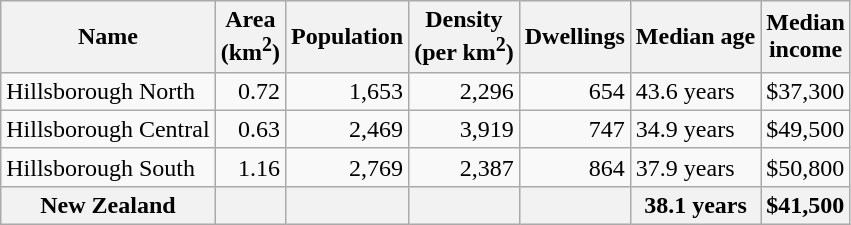<table class="wikitable">
<tr>
<th>Name</th>
<th>Area<br>(km<sup>2</sup>)</th>
<th>Population</th>
<th>Density<br>(per km<sup>2</sup>)</th>
<th>Dwellings</th>
<th>Median age</th>
<th>Median<br>income</th>
</tr>
<tr>
<td>Hillsborough North</td>
<td style="text-align:right;">0.72</td>
<td style="text-align:right;">1,653</td>
<td style="text-align:right;">2,296</td>
<td style="text-align:right;">654</td>
<td>43.6 years</td>
<td>$37,300</td>
</tr>
<tr>
<td>Hillsborough Central</td>
<td style="text-align:right;">0.63</td>
<td style="text-align:right;">2,469</td>
<td style="text-align:right;">3,919</td>
<td style="text-align:right;">747</td>
<td>34.9 years</td>
<td>$49,500</td>
</tr>
<tr>
<td>Hillsborough South</td>
<td style="text-align:right;">1.16</td>
<td style="text-align:right;">2,769</td>
<td style="text-align:right;">2,387</td>
<td style="text-align:right;">864</td>
<td>37.9 years</td>
<td>$50,800</td>
</tr>
<tr>
<th>New Zealand</th>
<th></th>
<th></th>
<th></th>
<th></th>
<th>38.1 years</th>
<th style="text-align:left;">$41,500</th>
</tr>
</table>
